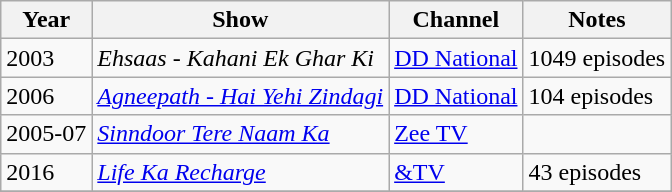<table class="wikitable">
<tr>
<th>Year</th>
<th>Show</th>
<th>Channel</th>
<th>Notes</th>
</tr>
<tr>
<td>2003</td>
<td><em>Ehsaas - Kahani Ek Ghar Ki</em></td>
<td><a href='#'>DD National</a></td>
<td>1049 episodes</td>
</tr>
<tr>
<td>2006</td>
<td><em><a href='#'>Agneepath - Hai Yehi Zindagi</a></em></td>
<td><a href='#'>DD National</a></td>
<td>104 episodes</td>
</tr>
<tr>
<td>2005-07</td>
<td><em><a href='#'>Sinndoor Tere Naam Ka</a></em></td>
<td><a href='#'>Zee TV</a></td>
<td></td>
</tr>
<tr>
<td>2016</td>
<td><em><a href='#'>Life Ka Recharge</a></em></td>
<td><a href='#'>&TV</a></td>
<td>43 episodes</td>
</tr>
<tr>
</tr>
</table>
